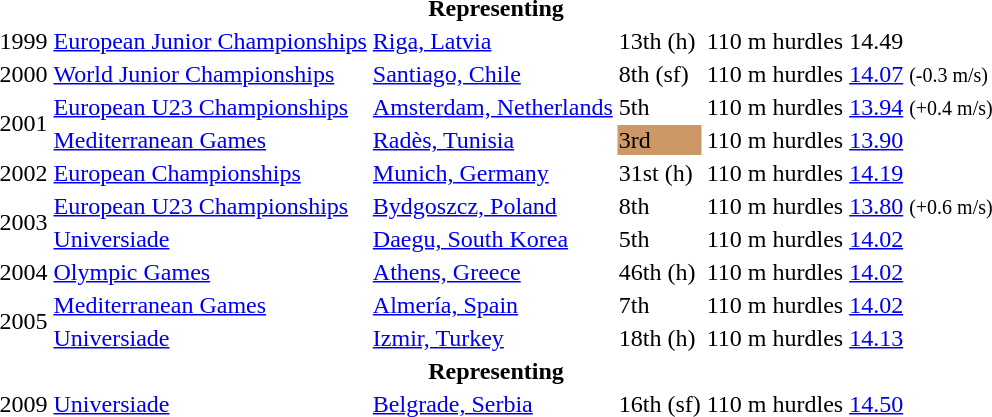<table>
<tr>
<th colspan="6">Representing </th>
</tr>
<tr>
<td>1999</td>
<td><a href='#'>European Junior Championships</a></td>
<td><a href='#'>Riga, Latvia</a></td>
<td>13th (h)</td>
<td>110 m hurdles</td>
<td>14.49</td>
</tr>
<tr>
<td>2000</td>
<td><a href='#'>World Junior Championships</a></td>
<td><a href='#'>Santiago, Chile</a></td>
<td>8th (sf)</td>
<td>110 m hurdles</td>
<td><a href='#'>14.07</a> <small>(-0.3 m/s)</small></td>
</tr>
<tr>
<td rowspan=2>2001</td>
<td><a href='#'>European U23 Championships</a></td>
<td><a href='#'>Amsterdam, Netherlands</a></td>
<td>5th</td>
<td>110 m hurdles</td>
<td><a href='#'>13.94</a> <small>(+0.4 m/s)</small></td>
</tr>
<tr>
<td><a href='#'>Mediterranean Games</a></td>
<td><a href='#'>Radès, Tunisia</a></td>
<td bgcolor=cc9966>3rd</td>
<td>110 m hurdles</td>
<td><a href='#'>13.90</a></td>
</tr>
<tr>
<td>2002</td>
<td><a href='#'>European Championships</a></td>
<td><a href='#'>Munich, Germany</a></td>
<td>31st (h)</td>
<td>110 m hurdles</td>
<td><a href='#'>14.19</a></td>
</tr>
<tr>
<td rowspan=2>2003</td>
<td><a href='#'>European U23 Championships</a></td>
<td><a href='#'>Bydgoszcz, Poland</a></td>
<td>8th</td>
<td>110 m hurdles</td>
<td><a href='#'>13.80</a> <small>(+0.6 m/s)</small></td>
</tr>
<tr>
<td><a href='#'>Universiade</a></td>
<td><a href='#'>Daegu, South Korea</a></td>
<td>5th</td>
<td>110 m hurdles</td>
<td><a href='#'>14.02</a></td>
</tr>
<tr>
<td>2004</td>
<td><a href='#'>Olympic Games</a></td>
<td><a href='#'>Athens, Greece</a></td>
<td>46th (h)</td>
<td>110 m hurdles</td>
<td><a href='#'>14.02</a></td>
</tr>
<tr>
<td rowspan=2>2005</td>
<td><a href='#'>Mediterranean Games</a></td>
<td><a href='#'>Almería, Spain</a></td>
<td>7th</td>
<td>110 m hurdles</td>
<td><a href='#'>14.02</a></td>
</tr>
<tr>
<td><a href='#'>Universiade</a></td>
<td><a href='#'>Izmir, Turkey</a></td>
<td>18th (h)</td>
<td>110 m hurdles</td>
<td><a href='#'>14.13</a></td>
</tr>
<tr>
<th colspan="6">Representing </th>
</tr>
<tr>
<td>2009</td>
<td><a href='#'>Universiade</a></td>
<td><a href='#'>Belgrade, Serbia</a></td>
<td>16th (sf)</td>
<td>110 m hurdles</td>
<td><a href='#'>14.50</a></td>
</tr>
</table>
